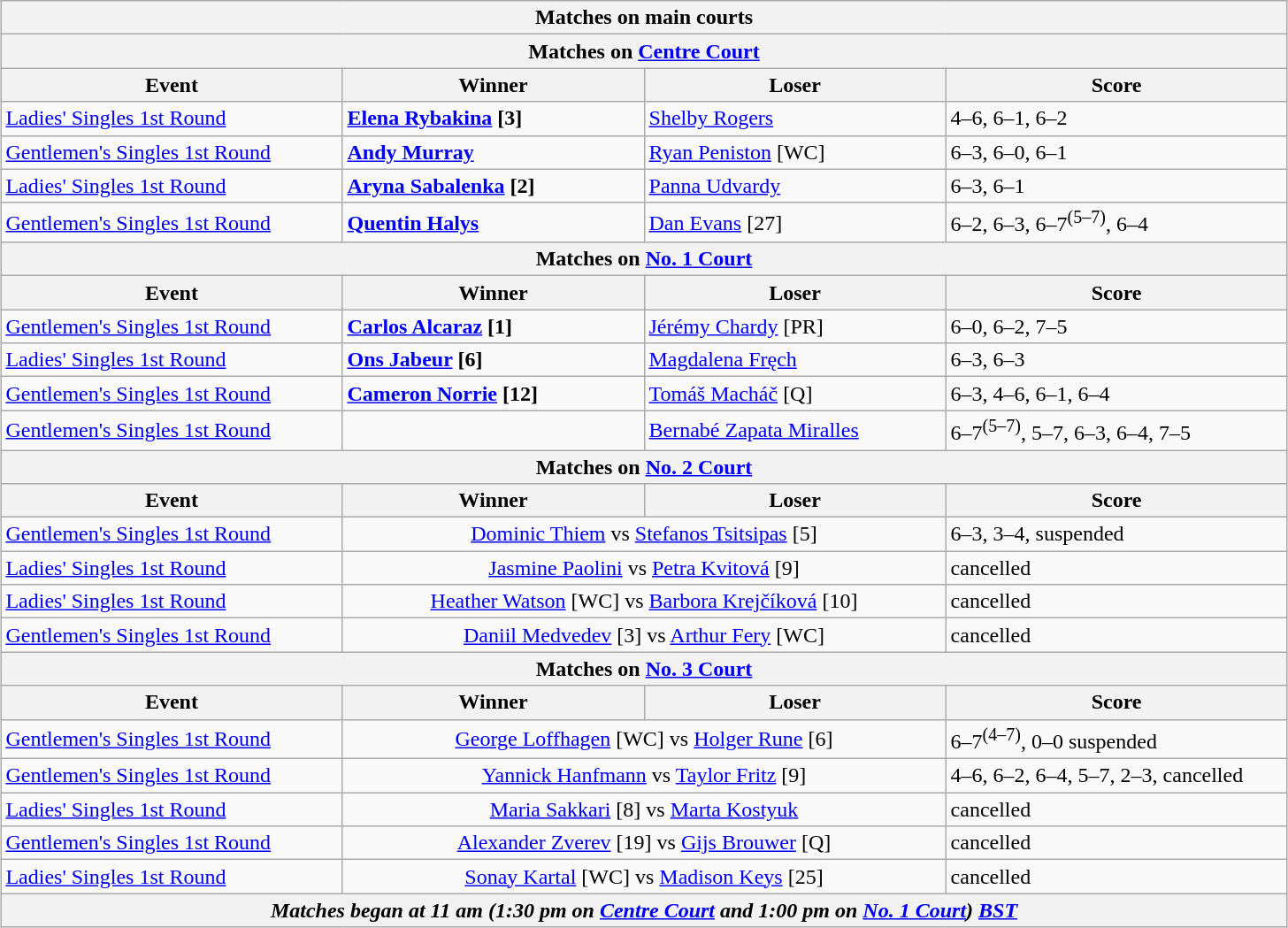<table class="wikitable collapsible uncollapsed" style="margin:auto;">
<tr>
<th colspan="4" style="white-space:nowrap;">Matches on main courts</th>
</tr>
<tr>
<th colspan="4">Matches on <a href='#'>Centre Court</a></th>
</tr>
<tr>
<th width="250">Event</th>
<th width="220">Winner</th>
<th width="220">Loser</th>
<th width="250">Score</th>
</tr>
<tr>
<td><a href='#'>Ladies' Singles 1st Round</a></td>
<td><strong> <a href='#'>Elena Rybakina</a> [3]</strong></td>
<td> <a href='#'>Shelby Rogers</a></td>
<td>4–6, 6–1, 6–2</td>
</tr>
<tr>
<td><a href='#'>Gentlemen's Singles 1st Round</a></td>
<td><strong> <a href='#'>Andy Murray</a></strong></td>
<td> <a href='#'>Ryan Peniston</a> [WC]</td>
<td>6–3, 6–0, 6–1</td>
</tr>
<tr>
<td><a href='#'>Ladies' Singles 1st Round</a></td>
<td><strong> <a href='#'>Aryna Sabalenka</a> [2]</strong></td>
<td> <a href='#'>Panna Udvardy</a></td>
<td>6–3, 6–1</td>
</tr>
<tr>
<td><a href='#'>Gentlemen's Singles 1st Round</a></td>
<td><strong> <a href='#'>Quentin Halys</a></strong></td>
<td> <a href='#'>Dan Evans</a> [27]</td>
<td>6–2, 6–3, 6–7<sup>(5–7)</sup>, 6–4</td>
</tr>
<tr>
<th colspan="4">Matches on <a href='#'>No. 1 Court</a></th>
</tr>
<tr>
<th width="220">Event</th>
<th width="220">Winner</th>
<th width="220">Loser</th>
<th width="250">Score</th>
</tr>
<tr>
<td><a href='#'>Gentlemen's Singles 1st Round</a></td>
<td><strong> <a href='#'>Carlos Alcaraz</a> [1]</strong></td>
<td> <a href='#'>Jérémy Chardy</a> [PR]</td>
<td>6–0, 6–2, 7–5</td>
</tr>
<tr>
<td><a href='#'>Ladies' Singles 1st Round</a></td>
<td><strong> <a href='#'>Ons Jabeur</a> [6]</strong></td>
<td> <a href='#'>Magdalena Fręch</a></td>
<td>6–3, 6–3</td>
</tr>
<tr>
<td><a href='#'>Gentlemen's Singles 1st Round</a></td>
<td><strong> <a href='#'>Cameron Norrie</a> [12]</strong></td>
<td> <a href='#'>Tomáš Macháč</a> [Q]</td>
<td>6–3, 4–6, 6–1, 6–4</td>
</tr>
<tr>
<td><a href='#'>Gentlemen's Singles 1st Round</a></td>
<td></td>
<td> <a href='#'>Bernabé Zapata Miralles</a></td>
<td>6–7<sup>(5–7)</sup>, 5–7, 6–3, 6–4, 7–5</td>
</tr>
<tr>
<th colspan="4">Matches on <a href='#'>No. 2 Court</a></th>
</tr>
<tr>
<th width="250">Event</th>
<th width="220">Winner</th>
<th width="220">Loser</th>
<th width="220">Score</th>
</tr>
<tr>
<td><a href='#'>Gentlemen's Singles 1st Round</a></td>
<td colspan="2" align="center"> <a href='#'>Dominic Thiem</a> vs  <a href='#'>Stefanos Tsitsipas</a> [5]</td>
<td>6–3, 3–4, suspended</td>
</tr>
<tr>
<td><a href='#'>Ladies' Singles 1st Round</a></td>
<td colspan="2" align="center"> <a href='#'>Jasmine Paolini</a> vs  <a href='#'>Petra Kvitová</a> [9]</td>
<td>cancelled</td>
</tr>
<tr>
<td><a href='#'>Ladies' Singles 1st Round</a></td>
<td colspan="2" align="center"> <a href='#'>Heather Watson</a> [WC] vs  <a href='#'>Barbora Krejčíková</a> [10]</td>
<td>cancelled</td>
</tr>
<tr>
<td><a href='#'>Gentlemen's Singles 1st Round</a></td>
<td colspan="2" align="center"> <a href='#'>Daniil Medvedev</a> [3] vs  <a href='#'>Arthur Fery</a> [WC]</td>
<td>cancelled</td>
</tr>
<tr>
<th colspan="4">Matches on <a href='#'>No. 3 Court</a></th>
</tr>
<tr>
<th width="250">Event</th>
<th width="220">Winner</th>
<th width="220">Loser</th>
<th width="220">Score</th>
</tr>
<tr>
<td><a href='#'>Gentlemen's Singles 1st Round</a></td>
<td colspan="2" align="center"> <a href='#'>George Loffhagen</a> [WC] vs  <a href='#'>Holger Rune</a> [6]</td>
<td>6–7<sup>(4–7)</sup>, 0–0 suspended</td>
</tr>
<tr>
<td><a href='#'>Gentlemen's Singles 1st Round</a></td>
<td colspan="2" align="center"> <a href='#'>Yannick Hanfmann</a> vs  <a href='#'>Taylor Fritz</a> [9]</td>
<td>4–6, 6–2, 6–4, 5–7, 2–3, cancelled</td>
</tr>
<tr>
<td><a href='#'>Ladies' Singles 1st Round</a></td>
<td colspan="2" align="center"> <a href='#'>Maria Sakkari</a> [8] vs  <a href='#'>Marta Kostyuk</a></td>
<td>cancelled</td>
</tr>
<tr>
<td><a href='#'>Gentlemen's Singles 1st Round</a></td>
<td colspan="2" align="center"> <a href='#'>Alexander Zverev</a> [19] vs  <a href='#'>Gijs Brouwer</a> [Q]</td>
<td>cancelled</td>
</tr>
<tr>
<td><a href='#'>Ladies' Singles 1st Round</a></td>
<td colspan="2" align="center"> <a href='#'>Sonay Kartal</a> [WC] vs  <a href='#'>Madison Keys</a> [25]</td>
<td>cancelled</td>
</tr>
<tr>
<th colspan=4><em>Matches began at 11 am (1:30 pm on <a href='#'>Centre Court</a> and 1:00 pm on <a href='#'>No. 1 Court</a>) <a href='#'>BST</a></em></th>
</tr>
</table>
